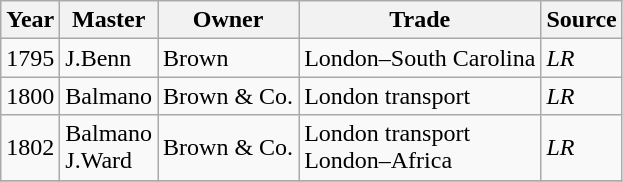<table class=" wikitable">
<tr>
<th>Year</th>
<th>Master</th>
<th>Owner</th>
<th>Trade</th>
<th>Source</th>
</tr>
<tr>
<td>1795</td>
<td>J.Benn</td>
<td>Brown</td>
<td>London–South Carolina</td>
<td><em>LR</em></td>
</tr>
<tr>
<td>1800</td>
<td>Balmano</td>
<td>Brown & Co.</td>
<td>London transport</td>
<td><em>LR</em></td>
</tr>
<tr>
<td>1802</td>
<td>Balmano<br>J.Ward</td>
<td>Brown & Co.</td>
<td>London transport<br>London–Africa</td>
<td><em>LR</em></td>
</tr>
<tr>
</tr>
</table>
